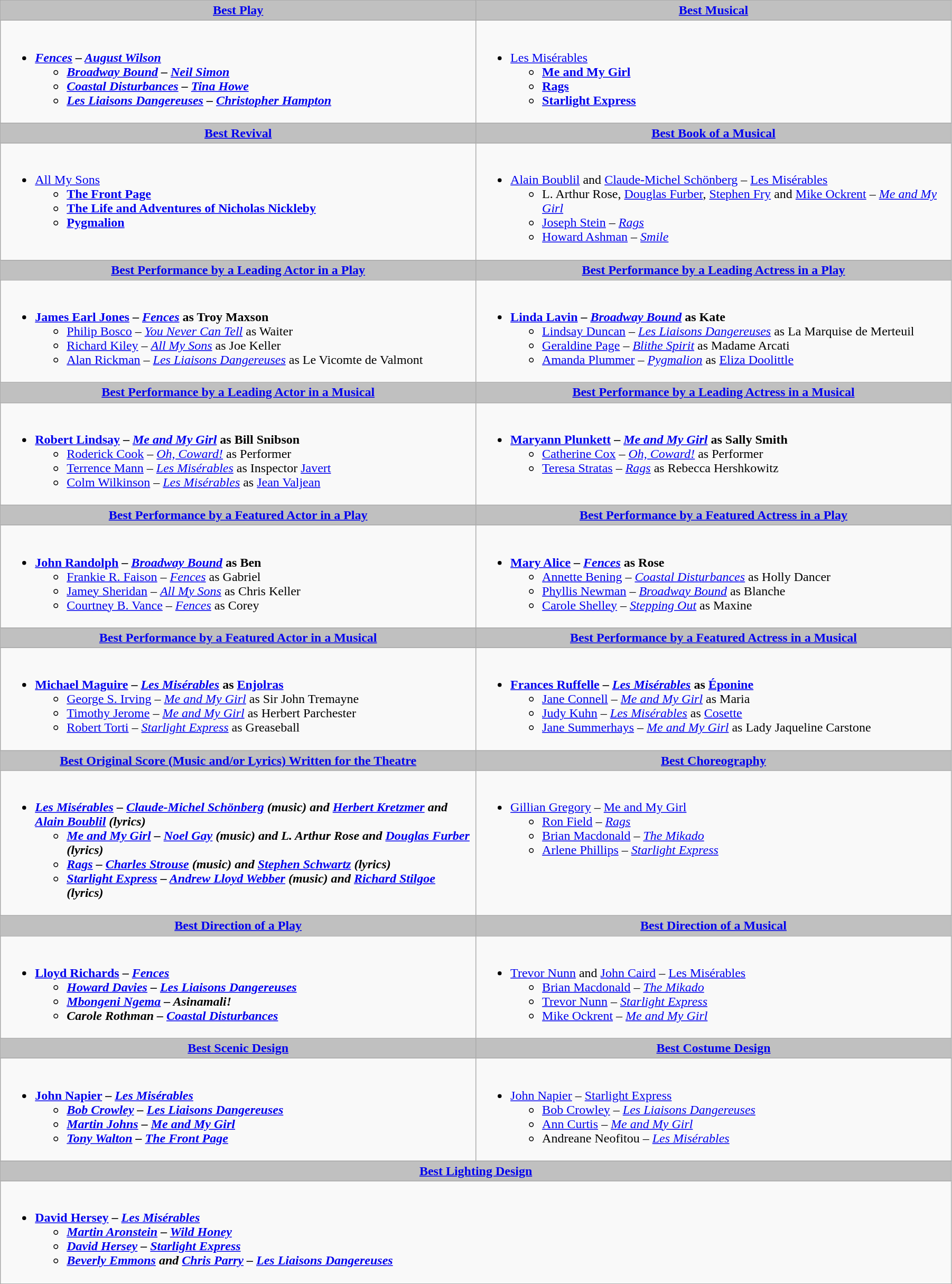<table class=wikitable width="95%">
<tr>
<th style="background:#C0C0C0;" ! width="50%"><a href='#'>Best Play</a></th>
<th style="background:#C0C0C0;" ! width="50%"><a href='#'>Best Musical</a></th>
</tr>
<tr>
<td valign="top"><br><ul><li><strong><em><a href='#'>Fences</a><em> – <a href='#'>August Wilson</a><strong><ul><li></em><a href='#'>Broadway Bound</a><em> – <a href='#'>Neil Simon</a></li><li></em><a href='#'>Coastal Disturbances</a><em> – <a href='#'>Tina Howe</a></li><li></em><a href='#'>Les Liaisons Dangereuses</a><em> – <a href='#'>Christopher Hampton</a></li></ul></li></ul></td>
<td valign="top"><br><ul><li></em></strong><a href='#'>Les Misérables</a><strong><em><ul><li></em><a href='#'>Me and My Girl</a><em></li><li></em><a href='#'>Rags</a><em></li><li></em><a href='#'>Starlight Express</a><em></li></ul></li></ul></td>
</tr>
<tr>
<th style="background:#C0C0C0;" ! style="width="50%"><a href='#'>Best Revival</a></th>
<th style="background:#C0C0C0;" ! style="width="50%"><a href='#'>Best Book of a Musical</a></th>
</tr>
<tr>
<td valign="top"><br><ul><li></em></strong><a href='#'>All My Sons</a><strong><em><ul><li></em><a href='#'>The Front Page</a><em></li><li></em><a href='#'>The Life and Adventures of Nicholas Nickleby</a><em></li><li></em><a href='#'>Pygmalion</a><em></li></ul></li></ul></td>
<td valign="top"><br><ul><li></strong><a href='#'>Alain Boublil</a> and <a href='#'>Claude-Michel Schönberg</a> – </em><a href='#'>Les Misérables</a></em></strong><ul><li>L. Arthur Rose, <a href='#'>Douglas Furber</a>, <a href='#'>Stephen Fry</a> and <a href='#'>Mike Ockrent</a> – <em><a href='#'>Me and My Girl</a></em></li><li><a href='#'>Joseph Stein</a> – <em><a href='#'>Rags</a></em></li><li><a href='#'>Howard Ashman</a> – <em><a href='#'>Smile</a></em></li></ul></li></ul></td>
</tr>
<tr>
<th style="background:#C0C0C0;" ! style="width="50%"><a href='#'>Best Performance by a Leading Actor in a Play</a></th>
<th style="background:#C0C0C0;" ! style="width="50%"><a href='#'>Best Performance by a Leading Actress in a Play</a></th>
</tr>
<tr>
<td valign="top"><br><ul><li><strong><a href='#'>James Earl Jones</a> – <em><a href='#'>Fences</a></em> as Troy Maxson</strong><ul><li><a href='#'>Philip Bosco</a> – <em><a href='#'>You Never Can Tell</a></em> as Waiter</li><li><a href='#'>Richard Kiley</a> – <em><a href='#'>All My Sons</a></em> as Joe Keller</li><li><a href='#'>Alan Rickman</a> – <em><a href='#'>Les Liaisons Dangereuses</a></em> as Le Vicomte de Valmont</li></ul></li></ul></td>
<td valign="top"><br><ul><li><strong><a href='#'>Linda Lavin</a> – <em><a href='#'>Broadway Bound</a></em> as Kate</strong><ul><li><a href='#'>Lindsay Duncan</a> – <em><a href='#'>Les Liaisons Dangereuses</a></em> as La Marquise de Merteuil</li><li><a href='#'>Geraldine Page</a> – <em><a href='#'>Blithe Spirit</a></em> as Madame Arcati</li><li><a href='#'>Amanda Plummer</a> – <em><a href='#'>Pygmalion</a></em> as <a href='#'>Eliza Doolittle</a></li></ul></li></ul></td>
</tr>
<tr>
<th style="background:#C0C0C0;" ! style="width="50%"><a href='#'>Best Performance by a Leading Actor in a Musical</a></th>
<th style="background:#C0C0C0;" ! style="width="50%"><a href='#'>Best Performance by a Leading Actress in a Musical</a></th>
</tr>
<tr>
<td valign="top"><br><ul><li><strong><a href='#'>Robert Lindsay</a> – <em><a href='#'>Me and My Girl</a></em> as Bill Snibson</strong><ul><li><a href='#'>Roderick Cook</a> – <em><a href='#'>Oh, Coward!</a></em> as Performer</li><li><a href='#'>Terrence Mann</a> – <em><a href='#'>Les Misérables</a></em> as Inspector <a href='#'>Javert</a></li><li><a href='#'>Colm Wilkinson</a> – <em><a href='#'>Les Misérables</a></em> as <a href='#'>Jean Valjean</a></li></ul></li></ul></td>
<td valign="top"><br><ul><li><strong><a href='#'>Maryann Plunkett</a> – <em><a href='#'>Me and My Girl</a></em> as Sally Smith</strong><ul><li><a href='#'>Catherine Cox</a> – <em><a href='#'>Oh, Coward!</a></em> as Performer</li><li><a href='#'>Teresa Stratas</a> – <em><a href='#'>Rags</a></em> as Rebecca Hershkowitz</li></ul></li></ul></td>
</tr>
<tr>
<th style="background:#C0C0C0;" ! style="width="50%"><a href='#'>Best Performance by a Featured Actor in a Play</a></th>
<th style="background:#C0C0C0;" ! style="width="50%"><a href='#'>Best Performance by a Featured Actress in a Play</a></th>
</tr>
<tr>
<td valign="top"><br><ul><li><strong><a href='#'>John Randolph</a> – <em><a href='#'>Broadway Bound</a></em> as Ben</strong><ul><li><a href='#'>Frankie R. Faison</a> – <em><a href='#'>Fences</a></em> as Gabriel</li><li><a href='#'>Jamey Sheridan</a> – <em><a href='#'>All My Sons</a></em> as Chris Keller</li><li><a href='#'>Courtney B. Vance</a> – <em><a href='#'>Fences</a></em> as Corey</li></ul></li></ul></td>
<td valign="top"><br><ul><li><strong><a href='#'>Mary Alice</a> – <em><a href='#'>Fences</a></em> as Rose</strong><ul><li><a href='#'>Annette Bening</a> – <em><a href='#'>Coastal Disturbances</a></em> as Holly Dancer</li><li><a href='#'>Phyllis Newman</a> – <em><a href='#'>Broadway Bound</a></em> as Blanche</li><li><a href='#'>Carole Shelley</a> – <em><a href='#'>Stepping Out</a></em> as Maxine</li></ul></li></ul></td>
</tr>
<tr>
<th style="background:#C0C0C0;" ! style="width="50%"><a href='#'>Best Performance by a Featured Actor in a Musical</a></th>
<th style="background:#C0C0C0;" ! style="width="50%"><a href='#'>Best Performance by a Featured Actress in a Musical</a></th>
</tr>
<tr>
<td valign="top"><br><ul><li><strong><a href='#'>Michael Maguire</a> – <em><a href='#'>Les Misérables</a></em> as <a href='#'>Enjolras</a></strong><ul><li><a href='#'>George S. Irving</a> – <em><a href='#'>Me and My Girl</a></em> as Sir John Tremayne</li><li><a href='#'>Timothy Jerome</a> – <em><a href='#'>Me and My Girl</a></em> as Herbert Parchester</li><li><a href='#'>Robert Torti</a> – <em><a href='#'>Starlight Express</a></em> as Greaseball</li></ul></li></ul></td>
<td valign="top"><br><ul><li><strong><a href='#'>Frances Ruffelle</a> – <em><a href='#'>Les Misérables</a></em> as <a href='#'>Éponine</a></strong><ul><li><a href='#'>Jane Connell</a> – <em><a href='#'>Me and My Girl</a></em> as Maria</li><li><a href='#'>Judy Kuhn</a> – <em><a href='#'>Les Misérables</a></em> as <a href='#'>Cosette</a></li><li><a href='#'>Jane Summerhays</a> – <em><a href='#'>Me and My Girl</a></em> as Lady Jaqueline Carstone</li></ul></li></ul></td>
</tr>
<tr>
<th style="background:#C0C0C0;" ! style="width="50%"><a href='#'>Best Original Score (Music and/or Lyrics) Written for the Theatre</a></th>
<th style="background:#C0C0C0;" ! style="width="50%"><a href='#'>Best Choreography</a></th>
</tr>
<tr>
<td valign="top"><br><ul><li><strong><em><a href='#'>Les Misérables</a><em> – <a href='#'>Claude-Michel Schönberg</a> (music) and <a href='#'>Herbert Kretzmer</a> and <a href='#'>Alain Boublil</a> (lyrics)<strong><ul><li></em><a href='#'>Me and My Girl</a><em> – <a href='#'>Noel Gay</a> (music) and L. Arthur Rose and <a href='#'>Douglas Furber</a> (lyrics)</li><li></em><a href='#'>Rags</a><em> – <a href='#'>Charles Strouse</a> (music) and <a href='#'>Stephen Schwartz</a> (lyrics)</li><li></em><a href='#'>Starlight Express</a><em> – <a href='#'>Andrew Lloyd Webber</a> (music) and <a href='#'>Richard Stilgoe</a> (lyrics)</li></ul></li></ul></td>
<td valign="top"><br><ul><li></strong><a href='#'>Gillian Gregory</a> – </em><a href='#'>Me and My Girl</a></em></strong><ul><li><a href='#'>Ron Field</a> – <em><a href='#'>Rags</a></em></li><li><a href='#'>Brian Macdonald</a> – <em><a href='#'>The Mikado</a></em></li><li><a href='#'>Arlene Phillips</a> – <em><a href='#'>Starlight Express</a></em></li></ul></li></ul></td>
</tr>
<tr>
<th style="background:#C0C0C0;" ! style="width="50%"><a href='#'>Best Direction of a Play</a></th>
<th style="background:#C0C0C0;" ! style="width="50%"><a href='#'>Best Direction of a Musical</a></th>
</tr>
<tr>
<td valign="top"><br><ul><li><strong><a href='#'>Lloyd Richards</a> – <em><a href='#'>Fences</a><strong><em><ul><li><a href='#'>Howard Davies</a> – </em><a href='#'>Les Liaisons Dangereuses</a><em></li><li><a href='#'>Mbongeni Ngema</a> – </em>Asinamali!<em></li><li>Carole Rothman – </em><a href='#'>Coastal Disturbances</a><em></li></ul></li></ul></td>
<td valign="top"><br><ul><li></strong><a href='#'>Trevor Nunn</a> and <a href='#'>John Caird</a> – </em><a href='#'>Les Misérables</a></em></strong><ul><li><a href='#'>Brian Macdonald</a> – <em><a href='#'>The Mikado</a></em></li><li><a href='#'>Trevor Nunn</a> – <em><a href='#'>Starlight Express</a></em></li><li><a href='#'>Mike Ockrent</a> – <em><a href='#'>Me and My Girl</a></em></li></ul></li></ul></td>
</tr>
<tr>
<th style="background:#C0C0C0;" ! style="width="50%"><a href='#'>Best Scenic Design</a></th>
<th style="background:#C0C0C0;" ! style="width="50%"><a href='#'>Best Costume Design</a></th>
</tr>
<tr>
<td valign="top"><br><ul><li><strong><a href='#'>John Napier</a> – <em><a href='#'>Les Misérables</a><strong><em><ul><li><a href='#'>Bob Crowley</a> – </em><a href='#'>Les Liaisons Dangereuses</a><em></li><li><a href='#'>Martin Johns</a> – </em><a href='#'>Me and My Girl</a><em></li><li><a href='#'>Tony Walton</a> – </em><a href='#'>The Front Page</a><em></li></ul></li></ul></td>
<td valign="top"><br><ul><li></strong><a href='#'>John Napier</a> – </em><a href='#'>Starlight Express</a></em></strong><ul><li><a href='#'>Bob Crowley</a> – <em><a href='#'>Les Liaisons Dangereuses</a></em></li><li><a href='#'>Ann Curtis</a> – <em><a href='#'>Me and My Girl</a></em></li><li>Andreane Neofitou – <em><a href='#'>Les Misérables</a></em></li></ul></li></ul></td>
</tr>
<tr>
<th colspan="2" style="background:#C0C0C0;" ! style="width="50%"><a href='#'>Best Lighting Design</a></th>
</tr>
<tr>
<td colspan="2" valign="top"><br><ul><li><strong><a href='#'>David Hersey</a> – <em><a href='#'>Les Misérables</a><strong><em><ul><li><a href='#'>Martin Aronstein</a> – </em><a href='#'>Wild Honey</a><em></li><li><a href='#'>David Hersey</a> – </em><a href='#'>Starlight Express</a><em></li><li><a href='#'>Beverly Emmons</a> and <a href='#'>Chris Parry</a> – </em><a href='#'>Les Liaisons Dangereuses</a><em></li></ul></li></ul></td>
</tr>
</table>
